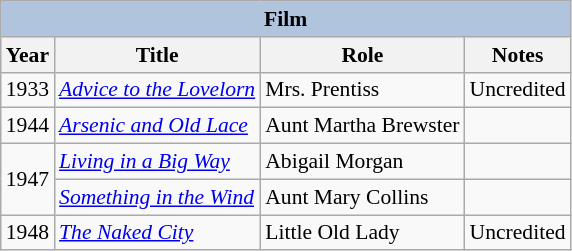<table class="wikitable" style="font-size: 90%;">
<tr>
<th colspan="4" style="background: LightSteelBlue;">Film</th>
</tr>
<tr>
<th>Year</th>
<th>Title</th>
<th>Role</th>
<th>Notes</th>
</tr>
<tr>
<td>1933</td>
<td><em><a href='#'>Advice to the Lovelorn</a></em></td>
<td>Mrs. Prentiss</td>
<td>Uncredited</td>
</tr>
<tr>
<td>1944</td>
<td><em><a href='#'>Arsenic and Old Lace</a></em></td>
<td>Aunt Martha Brewster</td>
<td></td>
</tr>
<tr>
<td rowspan=2>1947</td>
<td><em><a href='#'>Living in a Big Way</a></em></td>
<td>Abigail Morgan</td>
<td></td>
</tr>
<tr>
<td><em><a href='#'>Something in the Wind</a></em></td>
<td>Aunt Mary Collins</td>
<td></td>
</tr>
<tr>
<td>1948</td>
<td><em><a href='#'>The Naked City</a></em></td>
<td>Little Old Lady</td>
<td>Uncredited</td>
</tr>
</table>
